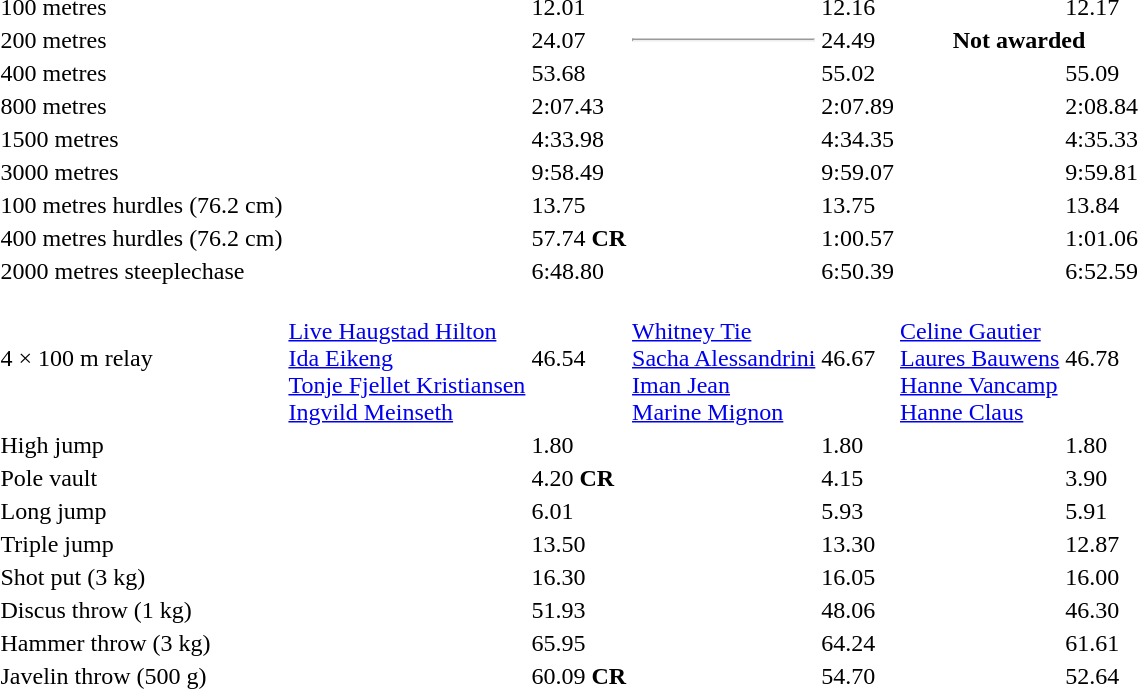<table>
<tr>
<td>100 metres</td>
<td></td>
<td>12.01</td>
<td></td>
<td>12.16</td>
<td></td>
<td>12.17</td>
</tr>
<tr>
<td>200 metres</td>
<td></td>
<td>24.07</td>
<td> <hr> </td>
<td>24.49</td>
<th colspan=2>Not awarded</th>
</tr>
<tr>
<td>400 metres</td>
<td></td>
<td>53.68</td>
<td></td>
<td>55.02</td>
<td></td>
<td>55.09</td>
</tr>
<tr>
<td>800 metres</td>
<td></td>
<td>2:07.43</td>
<td></td>
<td>2:07.89</td>
<td></td>
<td>2:08.84</td>
</tr>
<tr>
<td>1500 metres</td>
<td></td>
<td>4:33.98</td>
<td></td>
<td>4:34.35</td>
<td></td>
<td>4:35.33</td>
</tr>
<tr>
<td>3000 metres</td>
<td></td>
<td>9:58.49</td>
<td></td>
<td>9:59.07</td>
<td></td>
<td>9:59.81</td>
</tr>
<tr>
<td>100 metres hurdles (76.2 cm)</td>
<td></td>
<td>13.75</td>
<td></td>
<td>13.75</td>
<td></td>
<td>13.84</td>
</tr>
<tr>
<td>400 metres hurdles (76.2 cm)</td>
<td></td>
<td>57.74 <strong>CR</strong></td>
<td></td>
<td>1:00.57</td>
<td></td>
<td>1:01.06</td>
</tr>
<tr>
<td>2000 metres steeplechase</td>
<td></td>
<td>6:48.80</td>
<td></td>
<td>6:50.39</td>
<td></td>
<td>6:52.59</td>
</tr>
<tr>
<td>4 × 100 m relay</td>
<td><em></em><br><a href='#'>Live Haugstad Hilton</a><br><a href='#'>Ida Eikeng</a><br><a href='#'>Tonje Fjellet Kristiansen</a><br><a href='#'>Ingvild Meinseth</a></td>
<td>46.54</td>
<td><em></em><br><a href='#'>Whitney Tie</a><br><a href='#'>Sacha Alessandrini</a><br><a href='#'>Iman Jean</a><br><a href='#'>Marine Mignon</a></td>
<td>46.67</td>
<td><em></em><br><a href='#'>Celine Gautier</a><br><a href='#'>Laures Bauwens</a><br><a href='#'>Hanne Vancamp</a><br><a href='#'>Hanne Claus</a></td>
<td>46.78</td>
</tr>
<tr>
<td>High jump</td>
<td></td>
<td>1.80</td>
<td></td>
<td>1.80</td>
<td></td>
<td>1.80</td>
</tr>
<tr>
<td>Pole vault</td>
<td></td>
<td>4.20 <strong>CR</strong></td>
<td></td>
<td>4.15</td>
<td></td>
<td>3.90</td>
</tr>
<tr>
<td>Long jump</td>
<td></td>
<td>6.01</td>
<td></td>
<td>5.93</td>
<td></td>
<td>5.91</td>
</tr>
<tr>
<td>Triple jump</td>
<td></td>
<td>13.50 </td>
<td></td>
<td>13.30 </td>
<td></td>
<td>12.87 </td>
</tr>
<tr>
<td>Shot put (3 kg)</td>
<td></td>
<td>16.30</td>
<td></td>
<td>16.05</td>
<td></td>
<td>16.00</td>
</tr>
<tr>
<td>Discus throw (1 kg)</td>
<td></td>
<td>51.93</td>
<td></td>
<td>48.06</td>
<td></td>
<td>46.30</td>
</tr>
<tr>
<td>Hammer throw (3 kg)</td>
<td></td>
<td>65.95</td>
<td></td>
<td>64.24</td>
<td></td>
<td>61.61</td>
</tr>
<tr>
<td>Javelin throw (500 g)</td>
<td></td>
<td>60.09 <strong>CR</strong></td>
<td></td>
<td>54.70</td>
<td></td>
<td>52.64</td>
</tr>
</table>
